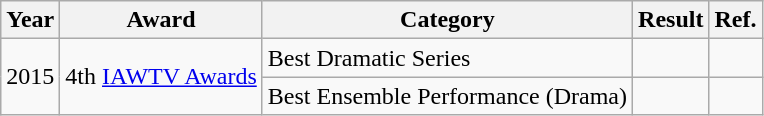<table class="wikitable">
<tr>
<th>Year</th>
<th>Award</th>
<th>Category</th>
<th>Result</th>
<th>Ref.</th>
</tr>
<tr>
<td rowspan="2">2015</td>
<td rowspan="2">4th <a href='#'>IAWTV Awards</a></td>
<td>Best Dramatic Series</td>
<td></td>
<td></td>
</tr>
<tr>
<td>Best Ensemble Performance (Drama)</td>
<td></td>
<td></td>
</tr>
</table>
